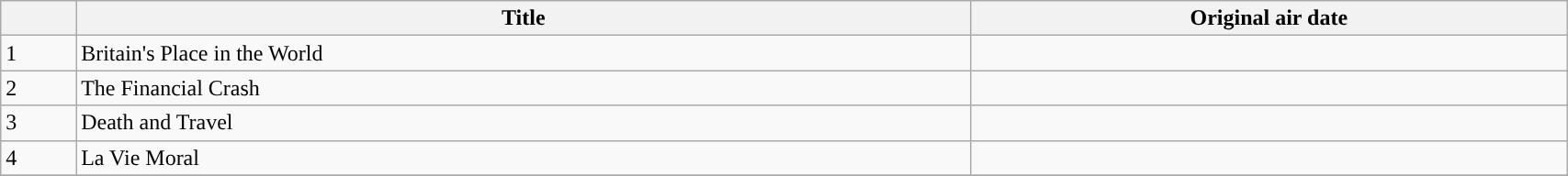<table class="wikitable sortable" style="width:90%;">
<tr>
<th></th>
<th>Title</th>
<th>Original air date</th>
</tr>
<tr>
<td>1</td>
<td>Britain's Place in the World</td>
<td></td>
</tr>
<tr>
<td>2</td>
<td>The Financial Crash</td>
<td></td>
</tr>
<tr>
<td>3</td>
<td>Death and Travel</td>
<td></td>
</tr>
<tr>
<td>4</td>
<td>La Vie Moral</td>
<td></td>
</tr>
<tr>
</tr>
</table>
